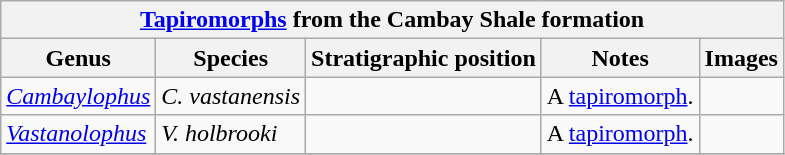<table class="wikitable" align="center">
<tr>
<th colspan="7" align="center"><strong><a href='#'>Tapiromorphs</a> from the Cambay Shale formation</strong></th>
</tr>
<tr>
<th>Genus</th>
<th>Species</th>
<th>Stratigraphic position</th>
<th>Notes</th>
<th>Images</th>
</tr>
<tr>
<td><em><a href='#'>Cambaylophus</a></em></td>
<td><em>C. vastanensis</em></td>
<td></td>
<td>A <a href='#'>tapiromorph</a>.</td>
<td></td>
</tr>
<tr>
<td><em><a href='#'>Vastanolophus</a></em></td>
<td><em>V. holbrooki</em></td>
<td></td>
<td>A <a href='#'>tapiromorph</a>.</td>
<td></td>
</tr>
<tr>
</tr>
</table>
